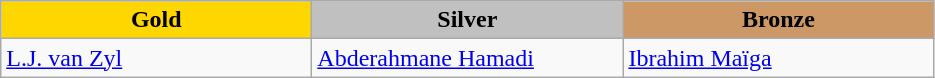<table class="wikitable" style="text-align:left">
<tr align="center">
<td width=200 bgcolor=gold><strong>Gold</strong></td>
<td width=200 bgcolor=silver><strong>Silver</strong></td>
<td width=200 bgcolor=CC9966><strong>Bronze</strong></td>
</tr>
<tr>
<td><a href='#'>L.J. van Zyl</a><br><em></em></td>
<td><a href='#'>Abderahmane Hamadi</a><br><em></em></td>
<td><a href='#'>Ibrahim Maïga</a><br><em></em></td>
</tr>
</table>
